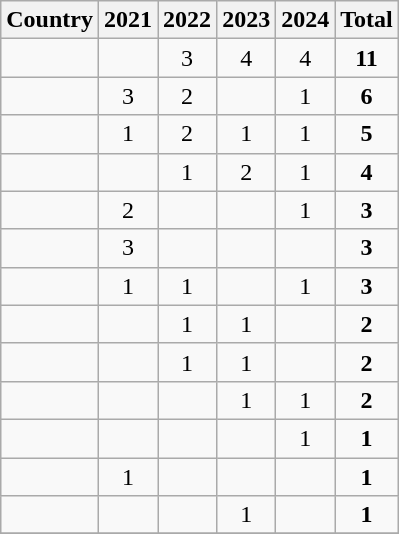<table class="wikitable" style="text-align: center;">
<tr>
<th>Country</th>
<th>2021</th>
<th>2022</th>
<th>2023</th>
<th>2024</th>
<th>Total</th>
</tr>
<tr>
<td align="left"></td>
<td></td>
<td>3</td>
<td>4</td>
<td>4</td>
<td><strong>11</strong></td>
</tr>
<tr>
<td align="left"></td>
<td>3</td>
<td>2</td>
<td></td>
<td>1</td>
<td><strong>6</strong></td>
</tr>
<tr>
<td align="left"></td>
<td>1</td>
<td>2</td>
<td>1</td>
<td>1</td>
<td><strong>5</strong></td>
</tr>
<tr>
<td align="left"></td>
<td></td>
<td>1</td>
<td>2</td>
<td>1</td>
<td><strong>4</strong></td>
</tr>
<tr>
<td align="left"></td>
<td>2</td>
<td></td>
<td></td>
<td>1</td>
<td><strong>3</strong></td>
</tr>
<tr>
<td align="left"></td>
<td>3</td>
<td></td>
<td></td>
<td></td>
<td><strong>3</strong></td>
</tr>
<tr>
<td align="left"></td>
<td>1</td>
<td>1</td>
<td></td>
<td>1</td>
<td><strong>3</strong></td>
</tr>
<tr>
<td align="left"></td>
<td></td>
<td>1</td>
<td>1</td>
<td></td>
<td><strong>2</strong></td>
</tr>
<tr>
<td align="left"></td>
<td></td>
<td>1</td>
<td>1</td>
<td></td>
<td><strong>2</strong></td>
</tr>
<tr>
<td align="left"></td>
<td></td>
<td></td>
<td>1</td>
<td>1</td>
<td><strong>2</strong></td>
</tr>
<tr>
<td align="left"></td>
<td></td>
<td></td>
<td></td>
<td>1</td>
<td><strong>1</strong></td>
</tr>
<tr>
<td align="left"></td>
<td>1</td>
<td></td>
<td></td>
<td></td>
<td><strong>1</strong></td>
</tr>
<tr>
<td align="left"></td>
<td></td>
<td></td>
<td>1</td>
<td></td>
<td><strong>1</strong></td>
</tr>
<tr>
</tr>
</table>
